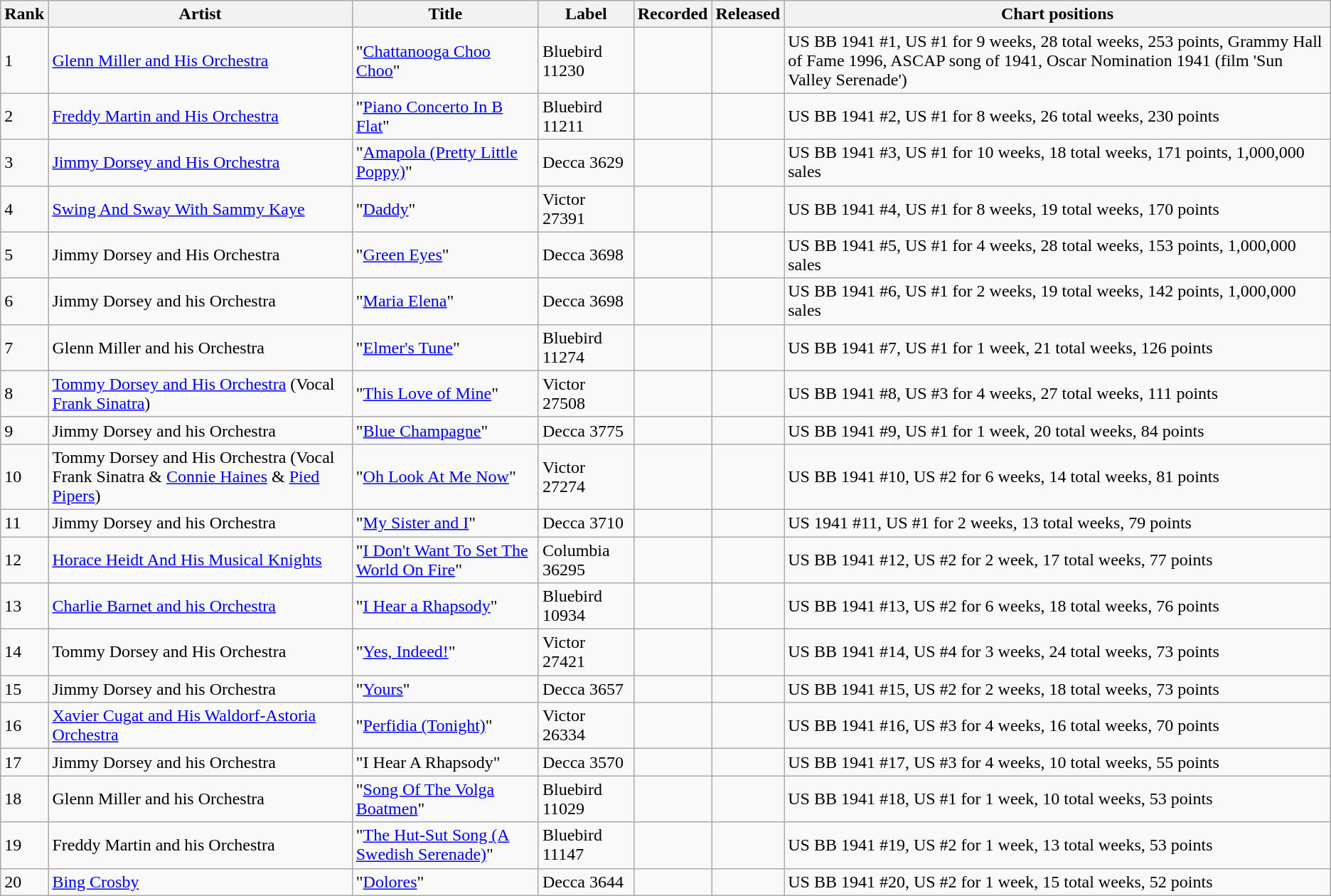<table class="wikitable">
<tr>
<th>Rank</th>
<th>Artist</th>
<th>Title</th>
<th>Label</th>
<th>Recorded</th>
<th>Released</th>
<th>Chart positions</th>
</tr>
<tr>
<td>1</td>
<td><a href='#'>Glenn Miller and His Orchestra</a></td>
<td>"<a href='#'>Chattanooga Choo Choo</a>"</td>
<td>Bluebird 11230</td>
<td></td>
<td></td>
<td>US BB 1941 #1, US #1 for 9 weeks, 28 total weeks, 253 points, Grammy Hall of Fame 1996, ASCAP song of 1941, Oscar Nomination 1941 (film 'Sun Valley Serenade')</td>
</tr>
<tr>
<td>2</td>
<td><a href='#'>Freddy Martin and His Orchestra</a></td>
<td>"<a href='#'>Piano Concerto In B Flat</a>"</td>
<td>Bluebird 11211</td>
<td></td>
<td></td>
<td>US BB 1941 #2, US #1 for 8 weeks, 26 total weeks, 230 points</td>
</tr>
<tr>
<td>3</td>
<td><a href='#'>Jimmy Dorsey and His Orchestra</a></td>
<td>"<a href='#'>Amapola (Pretty Little Poppy)</a>"</td>
<td>Decca 3629</td>
<td></td>
<td></td>
<td>US BB 1941 #3, US #1 for 10 weeks, 18 total weeks, 171 points, 1,000,000 sales</td>
</tr>
<tr>
<td>4</td>
<td><a href='#'>Swing And Sway With Sammy Kaye</a></td>
<td>"<a href='#'>Daddy</a>"</td>
<td>Victor 27391</td>
<td></td>
<td></td>
<td>US BB 1941 #4, US #1 for 8 weeks, 19 total weeks, 170 points</td>
</tr>
<tr>
<td>5</td>
<td>Jimmy Dorsey and His Orchestra</td>
<td>"<a href='#'>Green Eyes</a>"</td>
<td>Decca 3698</td>
<td></td>
<td></td>
<td>US BB 1941 #5, US #1 for 4 weeks, 28 total weeks, 153 points, 1,000,000 sales</td>
</tr>
<tr>
<td>6</td>
<td>Jimmy Dorsey and his Orchestra</td>
<td>"<a href='#'>Maria Elena</a>"</td>
<td>Decca 3698</td>
<td></td>
<td></td>
<td>US BB 1941 #6, US #1 for 2 weeks, 19 total weeks, 142 points, 1,000,000 sales</td>
</tr>
<tr>
<td>7</td>
<td>Glenn Miller and his Orchestra</td>
<td>"<a href='#'>Elmer's Tune</a>"</td>
<td>Bluebird 11274</td>
<td></td>
<td></td>
<td>US BB 1941 #7, US #1 for 1 week, 21 total weeks, 126 points</td>
</tr>
<tr>
<td>8</td>
<td><a href='#'>Tommy Dorsey and His Orchestra</a> (Vocal <a href='#'>Frank Sinatra</a>)</td>
<td>"<a href='#'>This Love of Mine</a>"</td>
<td>Victor 27508</td>
<td></td>
<td></td>
<td>US BB 1941 #8, US #3 for 4 weeks, 27 total weeks, 111 points</td>
</tr>
<tr>
<td>9</td>
<td>Jimmy Dorsey and his Orchestra</td>
<td>"<a href='#'>Blue Champagne</a>"</td>
<td>Decca 3775</td>
<td></td>
<td></td>
<td>US BB 1941 #9, US #1 for 1 week, 20 total weeks, 84 points</td>
</tr>
<tr>
<td>10</td>
<td>Tommy Dorsey and His Orchestra (Vocal Frank Sinatra & <a href='#'>Connie Haines</a> & <a href='#'>Pied Pipers</a>)</td>
<td>"<a href='#'>Oh Look At Me Now</a>"</td>
<td>Victor 27274</td>
<td></td>
<td></td>
<td>US BB 1941 #10, US #2 for 6 weeks, 14 total weeks, 81 points</td>
</tr>
<tr>
<td>11</td>
<td>Jimmy Dorsey and his Orchestra</td>
<td>"<a href='#'>My Sister and I</a>"</td>
<td>Decca 3710</td>
<td></td>
<td></td>
<td>US 1941 #11, US #1 for 2 weeks, 13 total weeks, 79 points</td>
</tr>
<tr>
<td>12</td>
<td><a href='#'>Horace Heidt And His Musical Knights</a></td>
<td>"<a href='#'>I Don't Want To Set The World On Fire</a>"</td>
<td>Columbia 36295</td>
<td></td>
<td></td>
<td>US BB 1941 #12, US #2 for 2 week, 17 total weeks, 77 points</td>
</tr>
<tr>
<td>13</td>
<td><a href='#'>Charlie Barnet and his Orchestra</a></td>
<td>"<a href='#'>I Hear a Rhapsody</a>"</td>
<td>Bluebird 10934</td>
<td></td>
<td></td>
<td>US BB 1941 #13, US #2 for 6 weeks, 18 total weeks, 76 points</td>
</tr>
<tr>
<td>14</td>
<td>Tommy Dorsey and His Orchestra</td>
<td>"<a href='#'>Yes, Indeed!</a>"</td>
<td>Victor 27421</td>
<td></td>
<td></td>
<td>US BB 1941 #14, US #4 for 3 weeks, 24 total weeks, 73 points</td>
</tr>
<tr>
<td>15</td>
<td>Jimmy Dorsey and his Orchestra</td>
<td>"<a href='#'>Yours</a>"</td>
<td>Decca 3657</td>
<td></td>
<td></td>
<td>US BB 1941 #15, US #2 for 2 weeks, 18 total weeks, 73 points</td>
</tr>
<tr>
<td>16</td>
<td><a href='#'>Xavier Cugat and His Waldorf-Astoria Orchestra</a></td>
<td>"<a href='#'>Perfidia (Tonight)</a>"</td>
<td>Victor 26334</td>
<td></td>
<td></td>
<td>US BB 1941 #16, US #3 for 4 weeks, 16 total weeks, 70 points</td>
</tr>
<tr>
<td>17</td>
<td>Jimmy Dorsey and his Orchestra</td>
<td>"I Hear A Rhapsody"</td>
<td>Decca 3570</td>
<td></td>
<td></td>
<td>US BB 1941 #17, US #3 for 4 weeks, 10 total weeks, 55 points</td>
</tr>
<tr>
<td>18</td>
<td>Glenn Miller and his Orchestra</td>
<td>"<a href='#'>Song Of The Volga Boatmen</a>"</td>
<td>Bluebird 11029</td>
<td></td>
<td></td>
<td>US BB 1941 #18, US #1 for 1 week, 10 total weeks, 53 points</td>
</tr>
<tr>
<td>19</td>
<td>Freddy Martin and his Orchestra</td>
<td>"<a href='#'>The Hut-Sut Song (A Swedish Serenade)</a>"</td>
<td>Bluebird 11147</td>
<td></td>
<td></td>
<td>US BB 1941 #19, US #2 for 1 week, 13 total weeks, 53 points</td>
</tr>
<tr>
<td>20</td>
<td><a href='#'>Bing Crosby</a></td>
<td>"<a href='#'>Dolores</a>"</td>
<td>Decca 3644</td>
<td></td>
<td></td>
<td>US BB 1941 #20, US #2 for 1 week, 15 total weeks, 52 points</td>
</tr>
</table>
